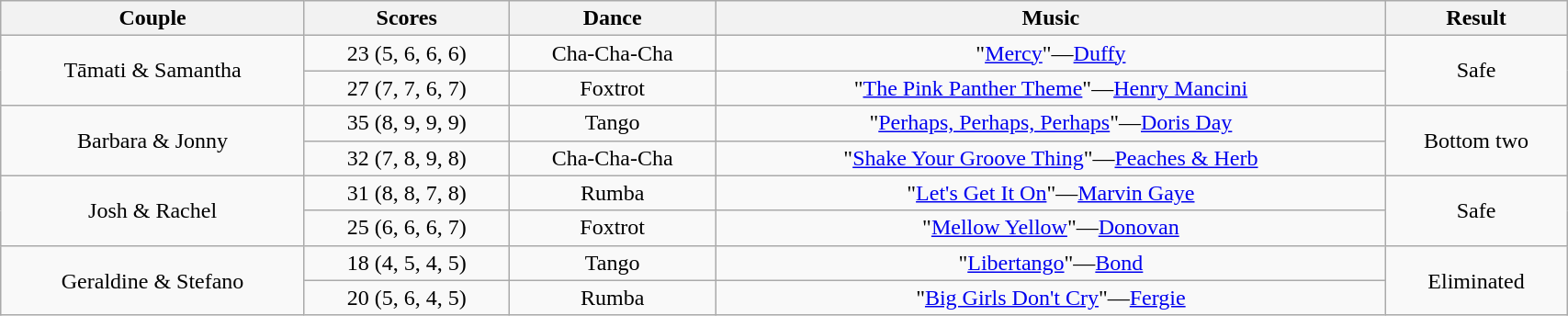<table class="wikitable sortable" style="text-align:center; width: 90%">
<tr>
<th scope="col">Couple</th>
<th scope="col">Scores</th>
<th scope="col" class="unsortable">Dance</th>
<th scope="col" class="unsortable">Music</th>
<th scope="col" class="unsortable">Result</th>
</tr>
<tr>
<td rowspan=2>Tāmati & Samantha</td>
<td>23 (5, 6, 6, 6)</td>
<td>Cha-Cha-Cha</td>
<td>"<a href='#'>Mercy</a>"—<a href='#'>Duffy</a></td>
<td rowspan=2>Safe</td>
</tr>
<tr>
<td>27 (7, 7, 6, 7)</td>
<td>Foxtrot</td>
<td>"<a href='#'>The Pink Panther Theme</a>"—<a href='#'>Henry Mancini</a></td>
</tr>
<tr>
<td rowspan=2>Barbara & Jonny</td>
<td>35 (8, 9, 9, 9)</td>
<td>Tango</td>
<td>"<a href='#'>Perhaps, Perhaps, Perhaps</a>"—<a href='#'>Doris Day</a></td>
<td rowspan=2>Bottom two</td>
</tr>
<tr>
<td>32 (7, 8, 9, 8)</td>
<td>Cha-Cha-Cha</td>
<td>"<a href='#'>Shake Your Groove Thing</a>"—<a href='#'>Peaches & Herb</a></td>
</tr>
<tr>
<td rowspan=2>Josh & Rachel</td>
<td>31 (8, 8, 7, 8)</td>
<td>Rumba</td>
<td>"<a href='#'>Let's Get It On</a>"—<a href='#'>Marvin Gaye</a></td>
<td rowspan=2>Safe</td>
</tr>
<tr>
<td>25 (6, 6, 6, 7)</td>
<td>Foxtrot</td>
<td>"<a href='#'>Mellow Yellow</a>"—<a href='#'>Donovan</a></td>
</tr>
<tr>
<td rowspan=2>Geraldine & Stefano</td>
<td>18 (4, 5, 4, 5)</td>
<td>Tango</td>
<td>"<a href='#'>Libertango</a>"—<a href='#'>Bond</a></td>
<td rowspan=2>Eliminated</td>
</tr>
<tr>
<td>20 (5, 6, 4, 5)</td>
<td>Rumba</td>
<td>"<a href='#'>Big Girls Don't Cry</a>"—<a href='#'>Fergie</a></td>
</tr>
</table>
